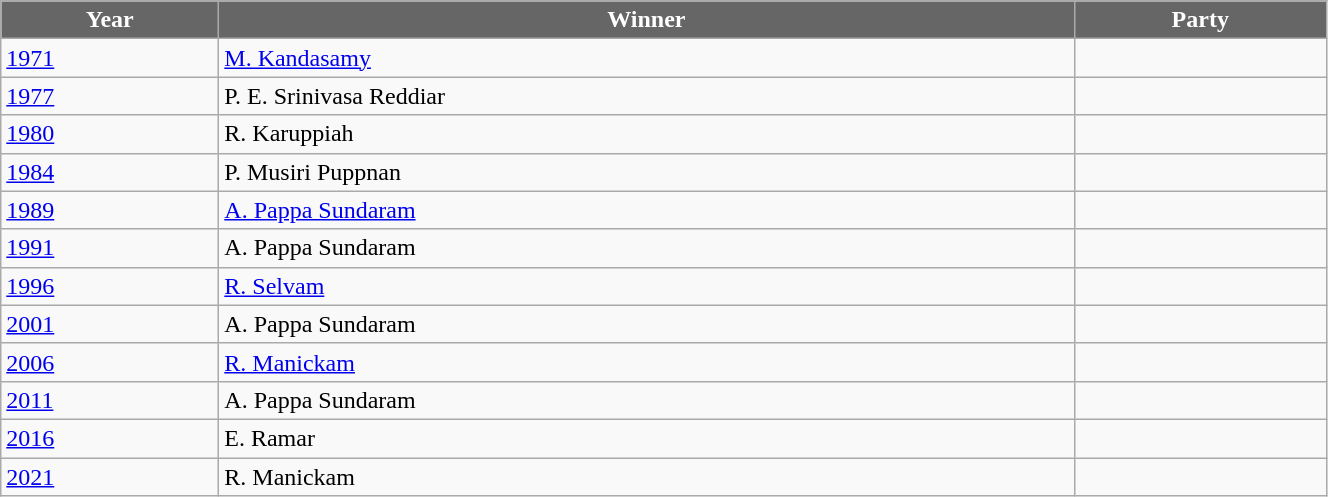<table class="wikitable" width="70%">
<tr>
<th style="background-color:#666666; color:white">Year</th>
<th style="background-color:#666666; color:white">Winner</th>
<th style="background-color:#666666; color:white" colspan="2">Party</th>
</tr>
<tr>
<td><a href='#'>1971</a></td>
<td><a href='#'>M. Kandasamy</a></td>
<td></td>
</tr>
<tr>
<td><a href='#'>1977</a></td>
<td>P. E. Srinivasa Reddiar</td>
<td></td>
</tr>
<tr>
<td><a href='#'>1980</a></td>
<td>R. Karuppiah</td>
<td></td>
</tr>
<tr>
<td><a href='#'>1984</a></td>
<td>P. Musiri Puppnan</td>
<td></td>
</tr>
<tr>
<td><a href='#'>1989</a></td>
<td><a href='#'>A. Pappa Sundaram</a></td>
<td></td>
</tr>
<tr>
<td><a href='#'>1991</a></td>
<td>A. Pappa Sundaram</td>
<td></td>
</tr>
<tr>
<td><a href='#'>1996</a></td>
<td><a href='#'>R. Selvam</a></td>
<td></td>
</tr>
<tr>
<td><a href='#'>2001</a></td>
<td>A. Pappa Sundaram</td>
<td></td>
</tr>
<tr>
<td><a href='#'>2006</a></td>
<td><a href='#'>R. Manickam</a></td>
<td></td>
</tr>
<tr>
<td><a href='#'>2011</a></td>
<td>A. Pappa Sundaram</td>
<td></td>
</tr>
<tr>
<td><a href='#'>2016</a></td>
<td>E. Ramar</td>
<td></td>
</tr>
<tr>
<td><a href='#'>2021</a></td>
<td>R. Manickam</td>
<td></td>
</tr>
</table>
